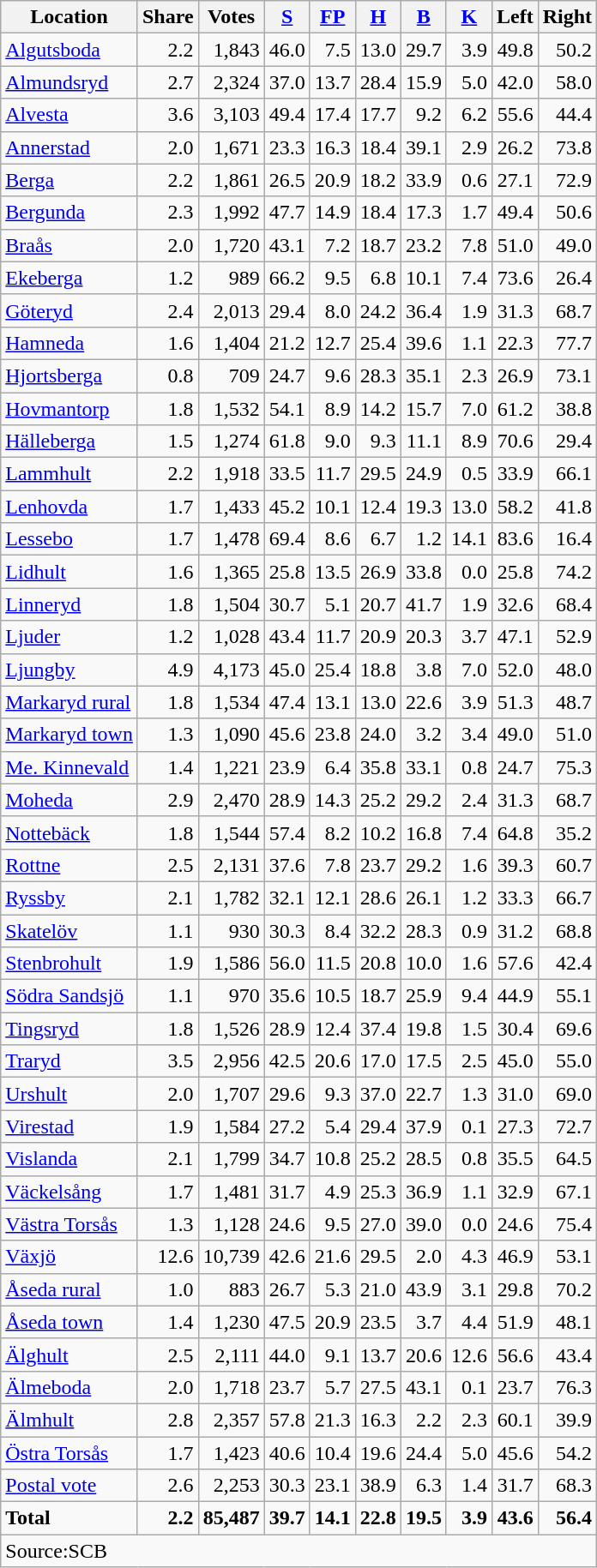<table class="wikitable sortable" style=text-align:right>
<tr>
<th>Location</th>
<th>Share</th>
<th>Votes</th>
<th><a href='#'>S</a></th>
<th><a href='#'>FP</a></th>
<th><a href='#'>H</a></th>
<th><a href='#'>B</a></th>
<th><a href='#'>K</a></th>
<th>Left</th>
<th>Right</th>
</tr>
<tr>
<td align=left><a href='#'>Algutsboda</a></td>
<td>2.2</td>
<td>1,843</td>
<td>46.0</td>
<td>7.5</td>
<td>13.0</td>
<td>29.7</td>
<td>3.9</td>
<td>49.8</td>
<td>50.2</td>
</tr>
<tr>
<td align=left><a href='#'>Almundsryd</a></td>
<td>2.7</td>
<td>2,324</td>
<td>37.0</td>
<td>13.7</td>
<td>28.4</td>
<td>15.9</td>
<td>5.0</td>
<td>42.0</td>
<td>58.0</td>
</tr>
<tr>
<td align=left><a href='#'>Alvesta</a></td>
<td>3.6</td>
<td>3,103</td>
<td>49.4</td>
<td>17.4</td>
<td>17.7</td>
<td>9.2</td>
<td>6.2</td>
<td>55.6</td>
<td>44.4</td>
</tr>
<tr>
<td align=left><a href='#'>Annerstad</a></td>
<td>2.0</td>
<td>1,671</td>
<td>23.3</td>
<td>16.3</td>
<td>18.4</td>
<td>39.1</td>
<td>2.9</td>
<td>26.2</td>
<td>73.8</td>
</tr>
<tr>
<td align=left><a href='#'>Berga</a></td>
<td>2.2</td>
<td>1,861</td>
<td>26.5</td>
<td>20.9</td>
<td>18.2</td>
<td>33.9</td>
<td>0.6</td>
<td>27.1</td>
<td>72.9</td>
</tr>
<tr>
<td align=left><a href='#'>Bergunda</a></td>
<td>2.3</td>
<td>1,992</td>
<td>47.7</td>
<td>14.9</td>
<td>18.4</td>
<td>17.3</td>
<td>1.7</td>
<td>49.4</td>
<td>50.6</td>
</tr>
<tr>
<td align=left><a href='#'>Braås</a></td>
<td>2.0</td>
<td>1,720</td>
<td>43.1</td>
<td>7.2</td>
<td>18.7</td>
<td>23.2</td>
<td>7.8</td>
<td>51.0</td>
<td>49.0</td>
</tr>
<tr>
<td align=left><a href='#'>Ekeberga</a></td>
<td>1.2</td>
<td>989</td>
<td>66.2</td>
<td>9.5</td>
<td>6.8</td>
<td>10.1</td>
<td>7.4</td>
<td>73.6</td>
<td>26.4</td>
</tr>
<tr>
<td align=left><a href='#'>Göteryd</a></td>
<td>2.4</td>
<td>2,013</td>
<td>29.4</td>
<td>8.0</td>
<td>24.2</td>
<td>36.4</td>
<td>1.9</td>
<td>31.3</td>
<td>68.7</td>
</tr>
<tr>
<td align=left><a href='#'>Hamneda</a></td>
<td>1.6</td>
<td>1,404</td>
<td>21.2</td>
<td>12.7</td>
<td>25.4</td>
<td>39.6</td>
<td>1.1</td>
<td>22.3</td>
<td>77.7</td>
</tr>
<tr>
<td align=left><a href='#'>Hjortsberga</a></td>
<td>0.8</td>
<td>709</td>
<td>24.7</td>
<td>9.6</td>
<td>28.3</td>
<td>35.1</td>
<td>2.3</td>
<td>26.9</td>
<td>73.1</td>
</tr>
<tr>
<td align=left><a href='#'>Hovmantorp</a></td>
<td>1.8</td>
<td>1,532</td>
<td>54.1</td>
<td>8.9</td>
<td>14.2</td>
<td>15.7</td>
<td>7.0</td>
<td>61.2</td>
<td>38.8</td>
</tr>
<tr>
<td align=left><a href='#'>Hälleberga</a></td>
<td>1.5</td>
<td>1,274</td>
<td>61.8</td>
<td>9.0</td>
<td>9.3</td>
<td>11.1</td>
<td>8.9</td>
<td>70.6</td>
<td>29.4</td>
</tr>
<tr>
<td align=left><a href='#'>Lammhult</a></td>
<td>2.2</td>
<td>1,918</td>
<td>33.5</td>
<td>11.7</td>
<td>29.5</td>
<td>24.9</td>
<td>0.5</td>
<td>33.9</td>
<td>66.1</td>
</tr>
<tr>
<td align=left><a href='#'>Lenhovda</a></td>
<td>1.7</td>
<td>1,433</td>
<td>45.2</td>
<td>10.1</td>
<td>12.4</td>
<td>19.3</td>
<td>13.0</td>
<td>58.2</td>
<td>41.8</td>
</tr>
<tr>
<td align=left><a href='#'>Lessebo</a></td>
<td>1.7</td>
<td>1,478</td>
<td>69.4</td>
<td>8.6</td>
<td>6.7</td>
<td>1.2</td>
<td>14.1</td>
<td>83.6</td>
<td>16.4</td>
</tr>
<tr>
<td align=left><a href='#'>Lidhult</a></td>
<td>1.6</td>
<td>1,365</td>
<td>25.8</td>
<td>13.5</td>
<td>26.9</td>
<td>33.8</td>
<td>0.0</td>
<td>25.8</td>
<td>74.2</td>
</tr>
<tr>
<td align=left><a href='#'>Linneryd</a></td>
<td>1.8</td>
<td>1,504</td>
<td>30.7</td>
<td>5.1</td>
<td>20.7</td>
<td>41.7</td>
<td>1.9</td>
<td>32.6</td>
<td>68.4</td>
</tr>
<tr>
<td align=left><a href='#'>Ljuder</a></td>
<td>1.2</td>
<td>1,028</td>
<td>43.4</td>
<td>11.7</td>
<td>20.9</td>
<td>20.3</td>
<td>3.7</td>
<td>47.1</td>
<td>52.9</td>
</tr>
<tr>
<td align=left><a href='#'>Ljungby</a></td>
<td>4.9</td>
<td>4,173</td>
<td>45.0</td>
<td>25.4</td>
<td>18.8</td>
<td>3.8</td>
<td>7.0</td>
<td>52.0</td>
<td>48.0</td>
</tr>
<tr>
<td align=left><a href='#'>Markaryd rural</a></td>
<td>1.8</td>
<td>1,534</td>
<td>47.4</td>
<td>13.1</td>
<td>13.0</td>
<td>22.6</td>
<td>3.9</td>
<td>51.3</td>
<td>48.7</td>
</tr>
<tr>
<td align=left><a href='#'>Markaryd town</a></td>
<td>1.3</td>
<td>1,090</td>
<td>45.6</td>
<td>23.8</td>
<td>24.0</td>
<td>3.2</td>
<td>3.4</td>
<td>49.0</td>
<td>51.0</td>
</tr>
<tr>
<td align=left><a href='#'>Me. Kinnevald</a></td>
<td>1.4</td>
<td>1,221</td>
<td>23.9</td>
<td>6.4</td>
<td>35.8</td>
<td>33.1</td>
<td>0.8</td>
<td>24.7</td>
<td>75.3</td>
</tr>
<tr>
<td align=left><a href='#'>Moheda</a></td>
<td>2.9</td>
<td>2,470</td>
<td>28.9</td>
<td>14.3</td>
<td>25.2</td>
<td>29.2</td>
<td>2.4</td>
<td>31.3</td>
<td>68.7</td>
</tr>
<tr>
<td align=left><a href='#'>Nottebäck</a></td>
<td>1.8</td>
<td>1,544</td>
<td>57.4</td>
<td>8.2</td>
<td>10.2</td>
<td>16.8</td>
<td>7.4</td>
<td>64.8</td>
<td>35.2</td>
</tr>
<tr>
<td align=left><a href='#'>Rottne</a></td>
<td>2.5</td>
<td>2,131</td>
<td>37.6</td>
<td>7.8</td>
<td>23.7</td>
<td>29.2</td>
<td>1.6</td>
<td>39.3</td>
<td>60.7</td>
</tr>
<tr>
<td align=left><a href='#'>Ryssby</a></td>
<td>2.1</td>
<td>1,782</td>
<td>32.1</td>
<td>12.1</td>
<td>28.6</td>
<td>26.1</td>
<td>1.2</td>
<td>33.3</td>
<td>66.7</td>
</tr>
<tr>
<td align=left><a href='#'>Skatelöv</a></td>
<td>1.1</td>
<td>930</td>
<td>30.3</td>
<td>8.4</td>
<td>32.2</td>
<td>28.3</td>
<td>0.9</td>
<td>31.2</td>
<td>68.8</td>
</tr>
<tr>
<td align=left><a href='#'>Stenbrohult</a></td>
<td>1.9</td>
<td>1,586</td>
<td>56.0</td>
<td>11.5</td>
<td>20.8</td>
<td>10.0</td>
<td>1.6</td>
<td>57.6</td>
<td>42.4</td>
</tr>
<tr>
<td align=left><a href='#'>Södra Sandsjö</a></td>
<td>1.1</td>
<td>970</td>
<td>35.6</td>
<td>10.5</td>
<td>18.7</td>
<td>25.9</td>
<td>9.4</td>
<td>44.9</td>
<td>55.1</td>
</tr>
<tr>
<td align=left><a href='#'>Tingsryd</a></td>
<td>1.8</td>
<td>1,526</td>
<td>28.9</td>
<td>12.4</td>
<td>37.4</td>
<td>19.8</td>
<td>1.5</td>
<td>30.4</td>
<td>69.6</td>
</tr>
<tr>
<td align=left><a href='#'>Traryd</a></td>
<td>3.5</td>
<td>2,956</td>
<td>42.5</td>
<td>20.6</td>
<td>17.0</td>
<td>17.5</td>
<td>2.5</td>
<td>45.0</td>
<td>55.0</td>
</tr>
<tr>
<td align=left><a href='#'>Urshult</a></td>
<td>2.0</td>
<td>1,707</td>
<td>29.6</td>
<td>9.3</td>
<td>37.0</td>
<td>22.7</td>
<td>1.3</td>
<td>31.0</td>
<td>69.0</td>
</tr>
<tr>
<td align=left><a href='#'>Virestad</a></td>
<td>1.9</td>
<td>1,584</td>
<td>27.2</td>
<td>5.4</td>
<td>29.4</td>
<td>37.9</td>
<td>0.1</td>
<td>27.3</td>
<td>72.7</td>
</tr>
<tr>
<td align=left><a href='#'>Vislanda</a></td>
<td>2.1</td>
<td>1,799</td>
<td>34.7</td>
<td>10.8</td>
<td>25.2</td>
<td>28.5</td>
<td>0.8</td>
<td>35.5</td>
<td>64.5</td>
</tr>
<tr>
<td align=left><a href='#'>Väckelsång</a></td>
<td>1.7</td>
<td>1,481</td>
<td>31.7</td>
<td>4.9</td>
<td>25.3</td>
<td>36.9</td>
<td>1.1</td>
<td>32.9</td>
<td>67.1</td>
</tr>
<tr>
<td align=left><a href='#'>Västra Torsås</a></td>
<td>1.3</td>
<td>1,128</td>
<td>24.6</td>
<td>9.5</td>
<td>27.0</td>
<td>39.0</td>
<td>0.0</td>
<td>24.6</td>
<td>75.4</td>
</tr>
<tr>
<td align=left><a href='#'>Växjö</a></td>
<td>12.6</td>
<td>10,739</td>
<td>42.6</td>
<td>21.6</td>
<td>29.5</td>
<td>2.0</td>
<td>4.3</td>
<td>46.9</td>
<td>53.1</td>
</tr>
<tr>
<td align=left><a href='#'>Åseda rural</a></td>
<td>1.0</td>
<td>883</td>
<td>26.7</td>
<td>5.3</td>
<td>21.0</td>
<td>43.9</td>
<td>3.1</td>
<td>29.8</td>
<td>70.2</td>
</tr>
<tr>
<td align=left><a href='#'>Åseda town</a></td>
<td>1.4</td>
<td>1,230</td>
<td>47.5</td>
<td>20.9</td>
<td>23.5</td>
<td>3.7</td>
<td>4.4</td>
<td>51.9</td>
<td>48.1</td>
</tr>
<tr>
<td align=left><a href='#'>Älghult</a></td>
<td>2.5</td>
<td>2,111</td>
<td>44.0</td>
<td>9.1</td>
<td>13.7</td>
<td>20.6</td>
<td>12.6</td>
<td>56.6</td>
<td>43.4</td>
</tr>
<tr>
<td align=left><a href='#'>Älmeboda</a></td>
<td>2.0</td>
<td>1,718</td>
<td>23.7</td>
<td>5.7</td>
<td>27.5</td>
<td>43.1</td>
<td>0.1</td>
<td>23.7</td>
<td>76.3</td>
</tr>
<tr>
<td align=left><a href='#'>Älmhult</a></td>
<td>2.8</td>
<td>2,357</td>
<td>57.8</td>
<td>21.3</td>
<td>16.3</td>
<td>2.2</td>
<td>2.3</td>
<td>60.1</td>
<td>39.9</td>
</tr>
<tr>
<td align=left><a href='#'>Östra Torsås</a></td>
<td>1.7</td>
<td>1,423</td>
<td>40.6</td>
<td>10.4</td>
<td>19.6</td>
<td>24.4</td>
<td>5.0</td>
<td>45.6</td>
<td>54.2</td>
</tr>
<tr>
<td align=left><a href='#'>Postal vote</a></td>
<td>2.6</td>
<td>2,253</td>
<td>30.3</td>
<td>23.1</td>
<td>38.9</td>
<td>6.3</td>
<td>1.4</td>
<td>31.7</td>
<td>68.3</td>
</tr>
<tr>
<td align=left><strong>Total</strong></td>
<td><strong>2.2</strong></td>
<td><strong>85,487</strong></td>
<td><strong>39.7</strong></td>
<td><strong>14.1</strong></td>
<td><strong>22.8</strong></td>
<td><strong>19.5</strong></td>
<td><strong>3.9</strong></td>
<td><strong>43.6</strong></td>
<td><strong>56.4</strong></td>
</tr>
<tr>
<td align=left colspan=10>Source:SCB </td>
</tr>
</table>
